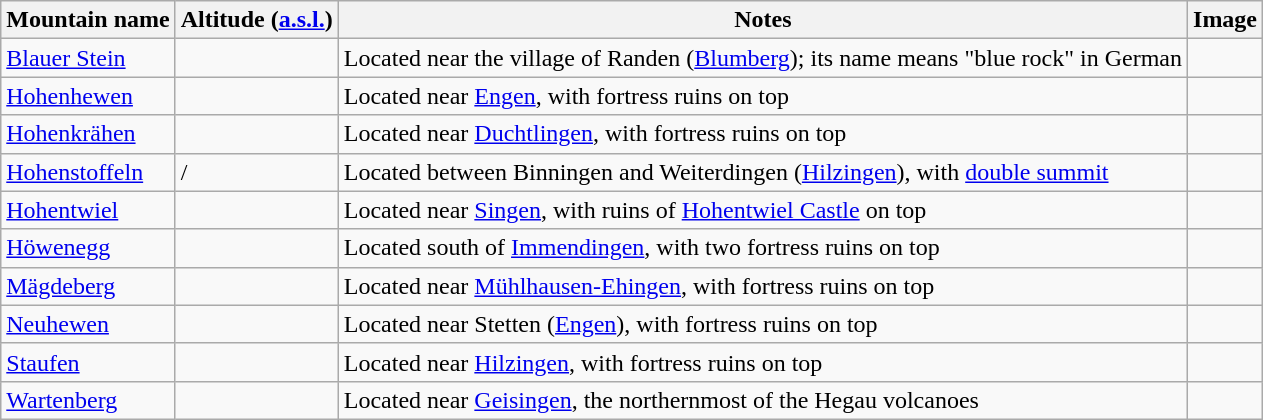<table class="wikitable" align="center">
<tr>
<th>Mountain name</th>
<th>Altitude (<a href='#'>a.s.l.</a>)</th>
<th>Notes</th>
<th>Image</th>
</tr>
<tr>
<td><a href='#'>Blauer Stein</a></td>
<td></td>
<td>Located near the village of Randen (<a href='#'>Blumberg</a>); its name means "blue rock" in German</td>
<td></td>
</tr>
<tr>
<td><a href='#'>Hohenhewen</a></td>
<td></td>
<td>Located near <a href='#'>Engen</a>, with fortress ruins on top</td>
<td></td>
</tr>
<tr>
<td><a href='#'>Hohenkrähen</a></td>
<td></td>
<td>Located near <a href='#'>Duchtlingen</a>, with fortress ruins on top</td>
<td></td>
</tr>
<tr>
<td><a href='#'>Hohenstoffeln</a></td>
<td> / </td>
<td>Located between Binningen and Weiterdingen (<a href='#'>Hilzingen</a>), with <a href='#'>double summit</a></td>
<td></td>
</tr>
<tr>
<td><a href='#'>Hohentwiel</a></td>
<td></td>
<td>Located near <a href='#'>Singen</a>, with ruins of <a href='#'>Hohentwiel Castle</a> on top</td>
<td></td>
</tr>
<tr>
<td><a href='#'>Höwenegg</a></td>
<td></td>
<td>Located south of <a href='#'>Immendingen</a>, with two fortress ruins on top</td>
<td></td>
</tr>
<tr>
<td><a href='#'>Mägdeberg</a></td>
<td></td>
<td>Located near <a href='#'>Mühlhausen-Ehingen</a>, with fortress ruins on top</td>
<td></td>
</tr>
<tr>
<td><a href='#'>Neuhewen</a></td>
<td></td>
<td>Located near Stetten (<a href='#'>Engen</a>), with fortress ruins on top</td>
<td></td>
</tr>
<tr>
<td><a href='#'>Staufen</a></td>
<td></td>
<td>Located near <a href='#'>Hilzingen</a>, with fortress ruins on top</td>
<td></td>
</tr>
<tr>
<td><a href='#'>Wartenberg</a></td>
<td></td>
<td>Located near <a href='#'>Geisingen</a>, the northernmost of the Hegau volcanoes</td>
<td></td>
</tr>
</table>
